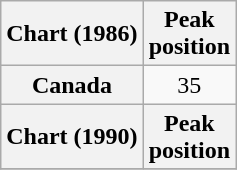<table class="wikitable plainrowheaders">
<tr>
<th scope="col">Chart (1986)</th>
<th>Peak<br>position</th>
</tr>
<tr>
<th scope="row">Canada</th>
<td style="text-align:center;">35</td>
</tr>
<tr>
<th scope="col">Chart (1990)</th>
<th>Peak<br>position</th>
</tr>
<tr>
</tr>
</table>
